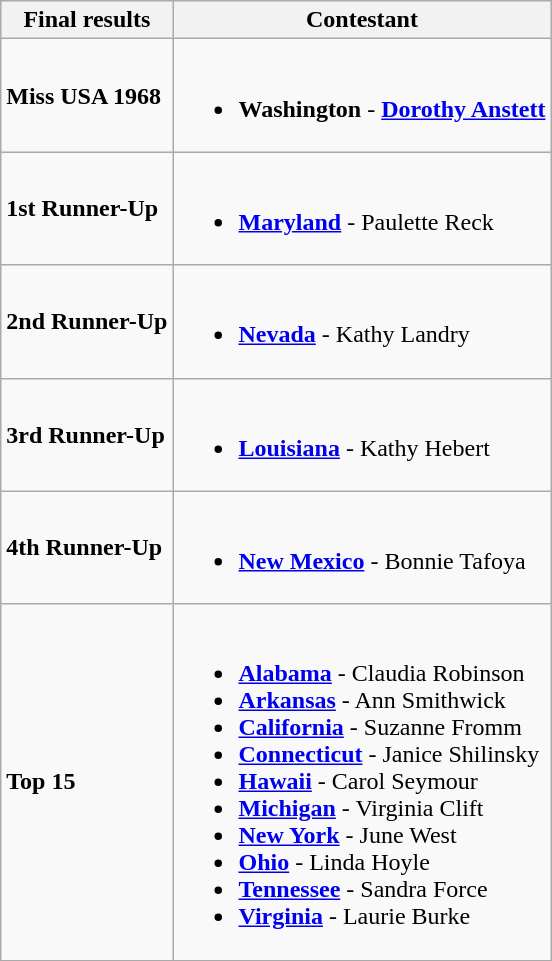<table class="wikitable">
<tr>
<th>Final results</th>
<th>Contestant</th>
</tr>
<tr>
<td><strong>Miss USA 1968</strong></td>
<td><br><ul><li> <strong>Washington</strong> - <strong><a href='#'>Dorothy Anstett</a></strong></li></ul></td>
</tr>
<tr>
<td><strong>1st Runner-Up</strong></td>
<td><br><ul><li> <strong><a href='#'>Maryland</a></strong> - Paulette Reck</li></ul></td>
</tr>
<tr>
<td><strong>2nd Runner-Up</strong></td>
<td><br><ul><li> <strong><a href='#'>Nevada</a></strong> - Kathy Landry</li></ul></td>
</tr>
<tr>
<td><strong>3rd Runner-Up</strong></td>
<td><br><ul><li> <strong><a href='#'>Louisiana</a></strong> - Kathy Hebert</li></ul></td>
</tr>
<tr>
<td><strong>4th Runner-Up</strong></td>
<td><br><ul><li> <strong><a href='#'>New Mexico</a></strong> - Bonnie Tafoya</li></ul></td>
</tr>
<tr>
<td><strong>Top 15</strong></td>
<td><br><ul><li> <strong><a href='#'>Alabama</a></strong> - Claudia Robinson</li><li> <strong><a href='#'>Arkansas</a></strong> - Ann Smithwick</li><li> <strong><a href='#'>California</a></strong> - Suzanne Fromm</li><li> <strong><a href='#'>Connecticut</a></strong> - Janice Shilinsky</li><li> <strong><a href='#'>Hawaii</a></strong> - Carol Seymour</li><li> <strong><a href='#'>Michigan</a></strong> - Virginia Clift</li><li> <strong><a href='#'>New York</a></strong> - June West</li><li> <strong><a href='#'>Ohio</a></strong> - Linda Hoyle</li><li> <strong><a href='#'>Tennessee</a></strong> - Sandra Force</li><li> <strong><a href='#'>Virginia</a></strong> - Laurie Burke</li></ul></td>
</tr>
</table>
